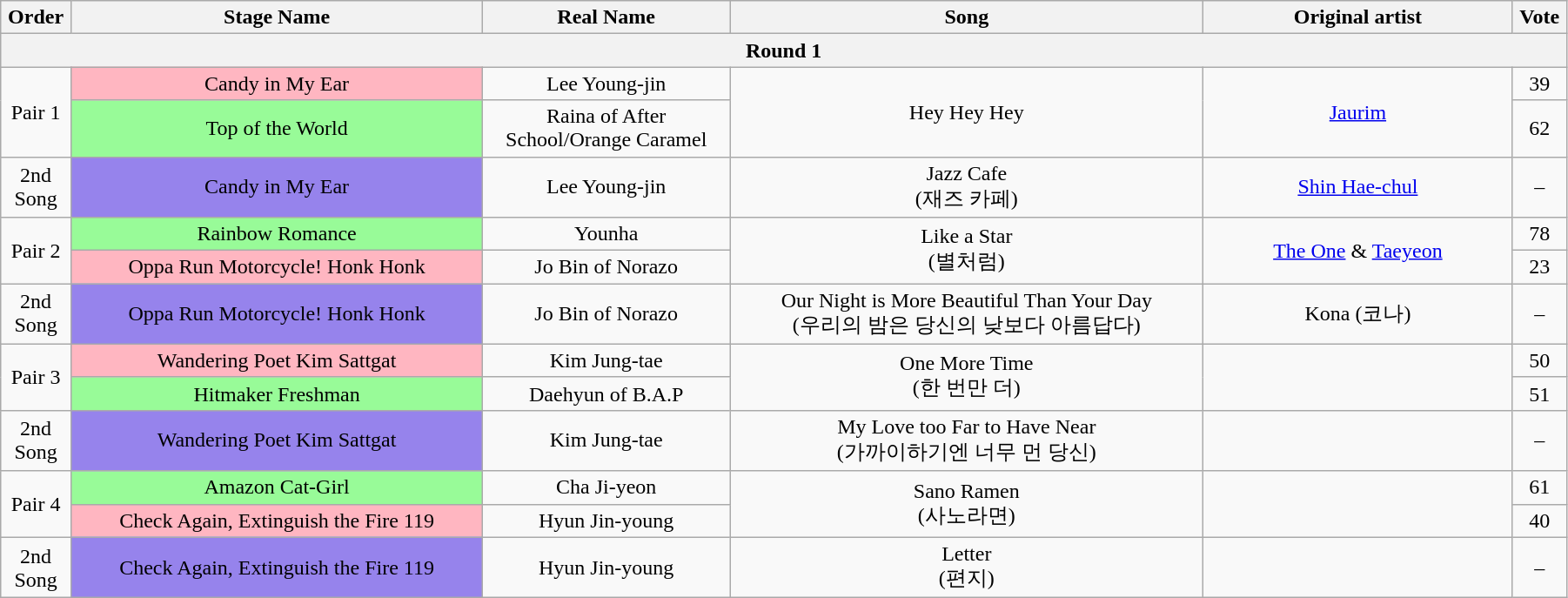<table class="wikitable" style="text-align:center; width:95%;">
<tr>
<th style="width:1%;">Order</th>
<th style="width:20%;">Stage Name</th>
<th style="width:12%;">Real Name</th>
<th style="width:23%;">Song</th>
<th style="width:15%;">Original artist</th>
<th style="width:1%;">Vote</th>
</tr>
<tr>
<th colspan=6>Round 1</th>
</tr>
<tr>
<td rowspan=2>Pair 1</td>
<td bgcolor="lightpink">Candy in My Ear</td>
<td>Lee Young-jin</td>
<td rowspan=2>Hey Hey Hey</td>
<td rowspan=2><a href='#'>Jaurim</a></td>
<td>39</td>
</tr>
<tr>
<td bgcolor="palegreen">Top of the World</td>
<td>Raina of After School/Orange Caramel</td>
<td>62</td>
</tr>
<tr>
<td>2nd Song</td>
<td bgcolor="#9683EC">Candy in My Ear</td>
<td>Lee Young-jin</td>
<td>Jazz Cafe<br>(재즈 카페)</td>
<td><a href='#'>Shin Hae-chul</a></td>
<td>–</td>
</tr>
<tr>
<td rowspan=2>Pair 2</td>
<td bgcolor="palegreen">Rainbow Romance</td>
<td>Younha</td>
<td rowspan=2>Like a Star<br>(별처럼)</td>
<td rowspan=2><a href='#'>The One</a> & <a href='#'>Taeyeon</a></td>
<td>78</td>
</tr>
<tr>
<td bgcolor="lightpink">Oppa Run Motorcycle! Honk Honk</td>
<td>Jo Bin of Norazo</td>
<td>23</td>
</tr>
<tr>
<td>2nd Song</td>
<td bgcolor="#9683EC">Oppa Run Motorcycle! Honk Honk</td>
<td>Jo Bin of Norazo</td>
<td>Our Night is More Beautiful Than Your Day<br>(우리의 밤은 당신의 낮보다 아름답다)</td>
<td>Kona (코나)</td>
<td>–</td>
</tr>
<tr>
<td rowspan=2>Pair 3</td>
<td bgcolor="lightpink">Wandering Poet Kim Sattgat</td>
<td>Kim Jung-tae</td>
<td rowspan=2>One More Time<br>(한 번만 더)</td>
<td rowspan=2></td>
<td>50</td>
</tr>
<tr>
<td bgcolor="palegreen">Hitmaker Freshman</td>
<td>Daehyun of B.A.P</td>
<td>51</td>
</tr>
<tr>
<td>2nd Song</td>
<td bgcolor="#9683EC">Wandering Poet Kim Sattgat</td>
<td>Kim Jung-tae</td>
<td>My Love too Far to Have Near<br>(가까이하기엔 너무 먼 당신)</td>
<td></td>
<td>–</td>
</tr>
<tr>
<td rowspan=2>Pair 4</td>
<td bgcolor="palegreen">Amazon Cat-Girl</td>
<td>Cha Ji-yeon</td>
<td rowspan=2>Sano Ramen<br>(사노라면)</td>
<td rowspan=2></td>
<td>61</td>
</tr>
<tr>
<td bgcolor="lightpink">Check Again, Extinguish the Fire 119</td>
<td>Hyun Jin-young</td>
<td>40</td>
</tr>
<tr>
<td>2nd Song</td>
<td bgcolor="#9683EC">Check Again, Extinguish the Fire 119</td>
<td>Hyun Jin-young</td>
<td>Letter<br>(편지)</td>
<td></td>
<td>–</td>
</tr>
</table>
